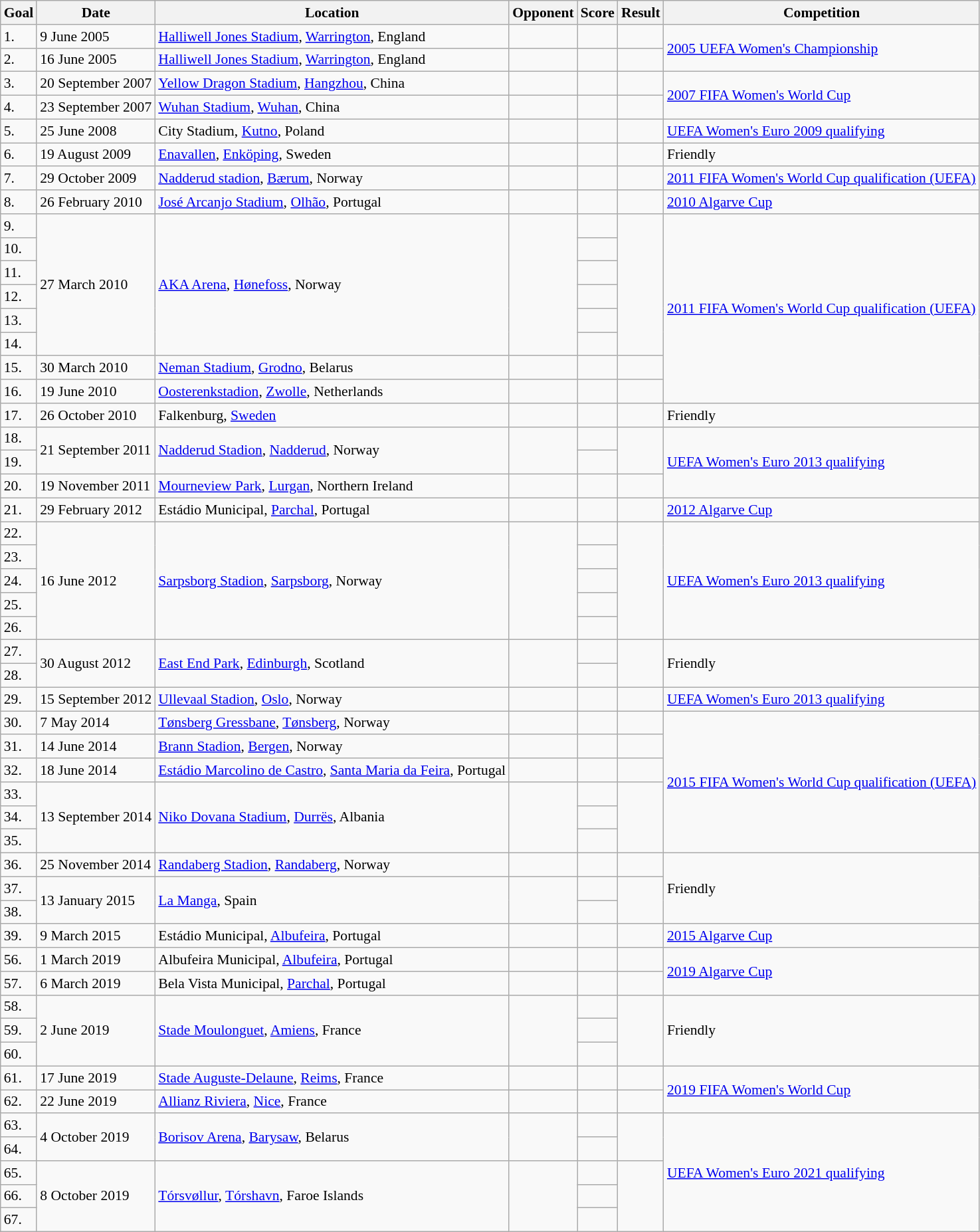<table class="wikitable collapsible sortable" style="font-size:90%">
<tr>
<th>Goal</th>
<th>Date</th>
<th>Location</th>
<th>Opponent</th>
<th data-sort-type=number>Score</th>
<th data-sort-type=number>Result</th>
<th>Competition</th>
</tr>
<tr>
<td>1.</td>
<td>9 June 2005</td>
<td><a href='#'>Halliwell Jones Stadium</a>, <a href='#'>Warrington</a>, England</td>
<td></td>
<td></td>
<td></td>
<td rowspan="2"><a href='#'>2005 UEFA Women's Championship</a></td>
</tr>
<tr>
<td>2.</td>
<td>16 June 2005</td>
<td><a href='#'>Halliwell Jones Stadium</a>, <a href='#'>Warrington</a>, England</td>
<td></td>
<td></td>
<td></td>
</tr>
<tr>
<td>3.</td>
<td>20 September 2007</td>
<td><a href='#'>Yellow Dragon Stadium</a>, <a href='#'>Hangzhou</a>, China</td>
<td></td>
<td></td>
<td></td>
<td rowspan="2"><a href='#'>2007 FIFA Women's World Cup</a></td>
</tr>
<tr>
<td>4.</td>
<td>23 September 2007</td>
<td><a href='#'>Wuhan Stadium</a>, <a href='#'>Wuhan</a>, China</td>
<td></td>
<td></td>
<td></td>
</tr>
<tr>
<td>5.</td>
<td>25 June 2008</td>
<td>City Stadium, <a href='#'>Kutno</a>, Poland</td>
<td></td>
<td></td>
<td></td>
<td><a href='#'>UEFA Women's Euro 2009 qualifying</a></td>
</tr>
<tr>
<td>6.</td>
<td>19 August 2009</td>
<td><a href='#'>Enavallen</a>, <a href='#'>Enköping</a>, Sweden</td>
<td></td>
<td></td>
<td></td>
<td>Friendly</td>
</tr>
<tr>
<td>7.</td>
<td>29 October 2009</td>
<td><a href='#'>Nadderud stadion</a>, <a href='#'>Bærum</a>, Norway</td>
<td></td>
<td></td>
<td></td>
<td><a href='#'>2011 FIFA Women's World Cup qualification (UEFA)</a></td>
</tr>
<tr>
<td>8.</td>
<td>26 February 2010</td>
<td><a href='#'>José Arcanjo Stadium</a>, <a href='#'>Olhão</a>, Portugal</td>
<td></td>
<td></td>
<td></td>
<td><a href='#'>2010 Algarve Cup</a></td>
</tr>
<tr>
<td>9.</td>
<td rowspan="6">27 March 2010</td>
<td rowspan="6"><a href='#'>AKA Arena</a>, <a href='#'>Hønefoss</a>, Norway</td>
<td rowspan="6"></td>
<td></td>
<td rowspan="6"></td>
<td rowspan="8"><a href='#'>2011 FIFA Women's World Cup qualification (UEFA)</a></td>
</tr>
<tr>
<td>10.</td>
<td></td>
</tr>
<tr>
<td>11.</td>
<td></td>
</tr>
<tr>
<td>12.</td>
<td></td>
</tr>
<tr>
<td>13.</td>
<td></td>
</tr>
<tr>
<td>14.</td>
<td></td>
</tr>
<tr>
<td>15.</td>
<td>30 March 2010</td>
<td><a href='#'>Neman Stadium</a>, <a href='#'>Grodno</a>, Belarus</td>
<td></td>
<td></td>
<td></td>
</tr>
<tr>
<td>16.</td>
<td>19 June 2010</td>
<td><a href='#'>Oosterenkstadion</a>, <a href='#'>Zwolle</a>, Netherlands</td>
<td></td>
<td></td>
<td></td>
</tr>
<tr>
<td>17.</td>
<td>26 October 2010</td>
<td>Falkenburg, <a href='#'>Sweden</a></td>
<td></td>
<td></td>
<td></td>
<td>Friendly</td>
</tr>
<tr>
<td>18.</td>
<td rowspan="2">21 September 2011</td>
<td rowspan="2"><a href='#'>Nadderud Stadion</a>, <a href='#'>Nadderud</a>, Norway</td>
<td rowspan="2"></td>
<td></td>
<td rowspan="2"></td>
<td rowspan="3"><a href='#'>UEFA Women's Euro 2013 qualifying</a></td>
</tr>
<tr>
<td>19.</td>
<td></td>
</tr>
<tr>
<td>20.</td>
<td>19 November 2011</td>
<td><a href='#'>Mourneview Park</a>, <a href='#'>Lurgan</a>, Northern Ireland</td>
<td></td>
<td></td>
<td></td>
</tr>
<tr>
<td>21.</td>
<td>29 February 2012</td>
<td>Estádio Municipal, <a href='#'>Parchal</a>, Portugal</td>
<td></td>
<td></td>
<td></td>
<td><a href='#'>2012 Algarve Cup</a></td>
</tr>
<tr>
<td>22.</td>
<td rowspan="5">16 June 2012</td>
<td rowspan="5"><a href='#'>Sarpsborg Stadion</a>, <a href='#'>Sarpsborg</a>, Norway</td>
<td rowspan="5"></td>
<td></td>
<td rowspan="5"></td>
<td rowspan="5"><a href='#'>UEFA Women's Euro 2013 qualifying</a></td>
</tr>
<tr>
<td>23.</td>
<td></td>
</tr>
<tr>
<td>24.</td>
<td></td>
</tr>
<tr>
<td>25.</td>
<td></td>
</tr>
<tr>
<td>26.</td>
<td></td>
</tr>
<tr>
<td>27.</td>
<td rowspan="2">30 August 2012</td>
<td rowspan="2"><a href='#'>East End Park</a>, <a href='#'>Edinburgh</a>, Scotland</td>
<td rowspan="2"></td>
<td></td>
<td rowspan="2"></td>
<td rowspan="2">Friendly</td>
</tr>
<tr>
<td>28.</td>
<td></td>
</tr>
<tr>
<td>29.</td>
<td>15 September 2012</td>
<td><a href='#'>Ullevaal Stadion</a>, <a href='#'>Oslo</a>, Norway</td>
<td></td>
<td></td>
<td></td>
<td><a href='#'>UEFA Women's Euro 2013 qualifying</a></td>
</tr>
<tr>
<td>30.</td>
<td>7 May 2014</td>
<td><a href='#'>Tønsberg Gressbane</a>, <a href='#'>Tønsberg</a>, Norway</td>
<td></td>
<td></td>
<td></td>
<td rowspan="6"><a href='#'>2015 FIFA Women's World Cup qualification (UEFA)</a></td>
</tr>
<tr>
<td>31.</td>
<td>14 June 2014</td>
<td><a href='#'>Brann Stadion</a>, <a href='#'>Bergen</a>, Norway</td>
<td></td>
<td></td>
<td></td>
</tr>
<tr>
<td>32.</td>
<td>18 June 2014</td>
<td><a href='#'>Estádio Marcolino de Castro</a>, <a href='#'>Santa Maria da Feira</a>, Portugal</td>
<td></td>
<td></td>
<td></td>
</tr>
<tr>
<td>33.</td>
<td rowspan="3">13 September 2014</td>
<td rowspan="3"><a href='#'>Niko Dovana Stadium</a>, <a href='#'>Durrës</a>, Albania</td>
<td rowspan="3"></td>
<td></td>
<td rowspan="3"></td>
</tr>
<tr>
<td>34.</td>
<td></td>
</tr>
<tr>
<td>35.</td>
<td></td>
</tr>
<tr>
<td>36.</td>
<td>25 November 2014</td>
<td><a href='#'>Randaberg Stadion</a>, <a href='#'>Randaberg</a>, Norway</td>
<td></td>
<td></td>
<td></td>
<td rowspan="3">Friendly</td>
</tr>
<tr>
<td>37.</td>
<td rowspan="2">13 January 2015</td>
<td rowspan="2"><a href='#'>La Manga</a>, Spain</td>
<td rowspan="2"></td>
<td></td>
<td rowspan="2"></td>
</tr>
<tr>
<td>38.</td>
<td></td>
</tr>
<tr>
<td>39.</td>
<td>9 March 2015</td>
<td>Estádio Municipal, <a href='#'>Albufeira</a>, Portugal</td>
<td></td>
<td></td>
<td></td>
<td><a href='#'>2015 Algarve Cup</a></td>
</tr>
<tr>
<td>56.</td>
<td>1 March 2019</td>
<td>Albufeira Municipal, <a href='#'>Albufeira</a>, Portugal</td>
<td></td>
<td></td>
<td></td>
<td rowspan="2"><a href='#'>2019 Algarve Cup</a></td>
</tr>
<tr>
<td>57.</td>
<td>6 March 2019</td>
<td>Bela Vista Municipal, <a href='#'>Parchal</a>, Portugal</td>
<td></td>
<td></td>
<td></td>
</tr>
<tr>
<td>58.</td>
<td rowspan="3">2 June 2019</td>
<td rowspan="3"><a href='#'>Stade Moulonguet</a>, <a href='#'>Amiens</a>, France</td>
<td rowspan="3"></td>
<td></td>
<td rowspan="3"></td>
<td rowspan="3">Friendly</td>
</tr>
<tr>
<td>59.</td>
<td></td>
</tr>
<tr>
<td>60.</td>
<td></td>
</tr>
<tr>
<td>61.</td>
<td>17 June 2019</td>
<td><a href='#'>Stade Auguste-Delaune</a>, <a href='#'>Reims</a>, France</td>
<td></td>
<td></td>
<td></td>
<td rowspan="2"><a href='#'>2019 FIFA Women's World Cup</a></td>
</tr>
<tr>
<td>62.</td>
<td>22 June 2019</td>
<td><a href='#'>Allianz Riviera</a>, <a href='#'>Nice</a>, France</td>
<td></td>
<td></td>
<td></td>
</tr>
<tr>
<td>63.</td>
<td rowspan="2">4 October 2019</td>
<td rowspan="2"><a href='#'>Borisov Arena</a>, <a href='#'>Barysaw</a>, Belarus</td>
<td rowspan="2"></td>
<td></td>
<td rowspan="2"></td>
<td rowspan="5"><a href='#'>UEFA Women's Euro 2021 qualifying</a></td>
</tr>
<tr>
<td>64.</td>
<td></td>
</tr>
<tr>
<td>65.</td>
<td rowspan="3">8 October 2019</td>
<td rowspan="3"><a href='#'>Tórsvøllur</a>, <a href='#'>Tórshavn</a>, Faroe Islands</td>
<td rowspan="3"></td>
<td></td>
<td rowspan="3"></td>
</tr>
<tr>
<td>66.</td>
<td></td>
</tr>
<tr>
<td>67.</td>
<td></td>
</tr>
</table>
